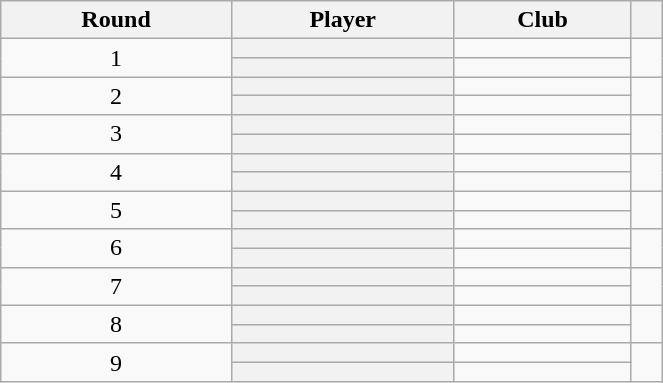<table class="wikitable plainrowheaders sortable" style="text-align:center; width:35%">
<tr>
<th>Round</th>
<th>Player</th>
<th>Club</th>
<th class=unsortable></th>
</tr>
<tr>
<td rowspan=2>1</td>
<th scope=row></th>
<td align=left></td>
<td rowspan=2></td>
</tr>
<tr>
<th scope=row></th>
<td align=left></td>
</tr>
<tr>
<td rowspan=2>2</td>
<th scope=row></th>
<td align=left></td>
<td rowspan=2></td>
</tr>
<tr>
<th scope=row><strong></strong></th>
<td align=left></td>
</tr>
<tr>
<td rowspan=2>3</td>
<th scope=row></th>
<td align=left></td>
<td rowspan=2></td>
</tr>
<tr>
<th scope=row></th>
<td align=left></td>
</tr>
<tr>
<td rowspan=2>4</td>
<th scope=row></th>
<td align=left></td>
<td rowspan=2></td>
</tr>
<tr>
<th scope=row></th>
<td align=left></td>
</tr>
<tr>
<td rowspan=2>5</td>
<th scope=row></th>
<td align=left></td>
<td rowspan=2></td>
</tr>
<tr>
<th scope=row></th>
<td align=left></td>
</tr>
<tr>
<td rowspan=2>6</td>
<th scope=row></th>
<td align=left></td>
<td rowspan=2></td>
</tr>
<tr>
<th scope=row></th>
<td align=left></td>
</tr>
<tr>
<td rowspan=2>7</td>
<th scope=row></th>
<td align=left></td>
<td rowspan=2></td>
</tr>
<tr>
<th scope=row></th>
<td align=left></td>
</tr>
<tr>
<td rowspan=2>8</td>
<th scope=row></th>
<td align=left></td>
<td rowspan=2></td>
</tr>
<tr>
<th scope=row></th>
<td align=left></td>
</tr>
<tr>
<td rowspan=2>9</td>
<th scope=row></th>
<td align=left></td>
<td rowspan=2></td>
</tr>
<tr>
<th scope=row></th>
<td align=left></td>
</tr>
</table>
